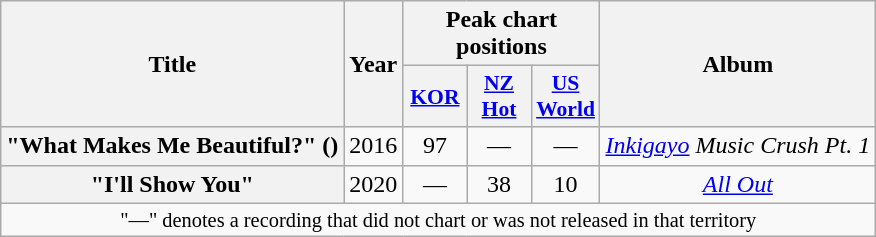<table class="wikitable plainrowheaders" style="text-align:center">
<tr>
<th scope="col" rowspan="2">Title</th>
<th scope="col" rowspan="2">Year</th>
<th scope="col" colspan="3">Peak chart positions</th>
<th scope="col" rowspan="2">Album</th>
</tr>
<tr>
<th scope="col" style="font-size:90%; width:2.5em"><a href='#'>KOR</a><br></th>
<th scope="col" style="font-size:90%; width:2.5em"><a href='#'>NZ<br>Hot</a><br></th>
<th scope="col" style="font-size:90%; width:2.5em"><a href='#'>US<br>World</a><br></th>
</tr>
<tr>
<th scope="row">"What Makes Me Beautiful?" ()<br></th>
<td>2016</td>
<td>97</td>
<td>—</td>
<td>—</td>
<td><em><a href='#'>Inkigayo</a> Music Crush Pt. 1</em></td>
</tr>
<tr>
<th scope="row">"I'll Show You"<br></th>
<td>2020</td>
<td>—</td>
<td>38</td>
<td>10</td>
<td><em><a href='#'>All Out</a></em></td>
</tr>
<tr>
<td colspan="6" style="font-size:85%">"—" denotes a recording that did not chart or was not released in that territory</td>
</tr>
</table>
